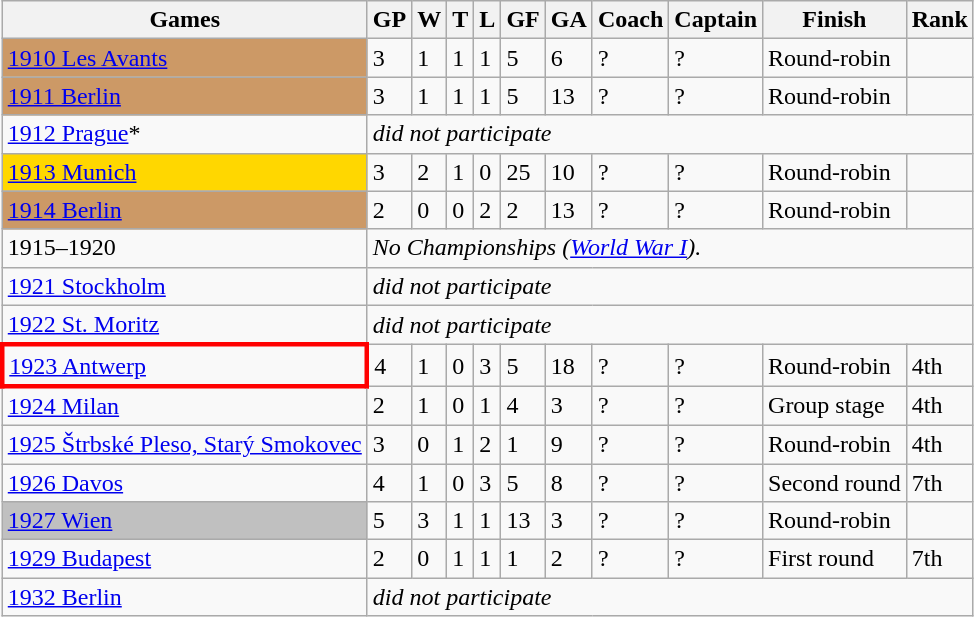<table class="wikitable sortable">
<tr>
<th>Games</th>
<th>GP</th>
<th>W</th>
<th>T</th>
<th>L</th>
<th>GF</th>
<th>GA</th>
<th>Coach</th>
<th>Captain</th>
<th>Finish</th>
<th>Rank</th>
</tr>
<tr>
<td bgcolor= cc9966> <a href='#'>1910 Les Avants</a></td>
<td>3</td>
<td>1</td>
<td>1</td>
<td>1</td>
<td>5</td>
<td>6</td>
<td>?</td>
<td>?</td>
<td>Round-robin</td>
<td></td>
</tr>
<tr>
<td bgcolor= cc9966> <a href='#'>1911 Berlin</a></td>
<td>3</td>
<td>1</td>
<td>1</td>
<td>1</td>
<td>5</td>
<td>13</td>
<td>?</td>
<td>?</td>
<td>Round-robin</td>
<td></td>
</tr>
<tr>
<td> <a href='#'>1912 Prague</a>*</td>
<td colspan=10><em>did not participate</em></td>
</tr>
<tr>
<td bgcolor=gold> <a href='#'>1913 Munich</a></td>
<td>3</td>
<td>2</td>
<td>1</td>
<td>0</td>
<td>25</td>
<td>10</td>
<td>?</td>
<td>?</td>
<td>Round-robin</td>
<td></td>
</tr>
<tr>
<td bgcolor= cc9966> <a href='#'>1914 Berlin</a></td>
<td>2</td>
<td>0</td>
<td>0</td>
<td>2</td>
<td>2</td>
<td>13</td>
<td>?</td>
<td>?</td>
<td>Round-robin</td>
<td></td>
</tr>
<tr>
<td>1915–1920</td>
<td colspan=10><em>No Championships (<a href='#'>World War I</a>).</em></td>
</tr>
<tr>
<td> <a href='#'>1921 Stockholm</a></td>
<td colspan=10><em>did not participate</em></td>
</tr>
<tr>
<td> <a href='#'>1922 St. Moritz</a></td>
<td colspan=10><em>did not participate</em></td>
</tr>
<tr>
<td style="border: 3px solid red"> <a href='#'>1923 Antwerp</a></td>
<td>4</td>
<td>1</td>
<td>0</td>
<td>3</td>
<td>5</td>
<td>18</td>
<td>?</td>
<td>?</td>
<td>Round-robin</td>
<td>4th</td>
</tr>
<tr>
<td> <a href='#'>1924 Milan</a></td>
<td>2</td>
<td>1</td>
<td>0</td>
<td>1</td>
<td>4</td>
<td>3</td>
<td>?</td>
<td>?</td>
<td>Group stage</td>
<td>4th</td>
</tr>
<tr>
<td> <a href='#'>1925 Štrbské Pleso, Starý Smokovec</a></td>
<td>3</td>
<td>0</td>
<td>1</td>
<td>2</td>
<td>1</td>
<td>9</td>
<td>?</td>
<td>?</td>
<td>Round-robin</td>
<td>4th</td>
</tr>
<tr>
<td> <a href='#'>1926 Davos</a></td>
<td>4</td>
<td>1</td>
<td>0</td>
<td>3</td>
<td>5</td>
<td>8</td>
<td>?</td>
<td>?</td>
<td>Second round</td>
<td>7th</td>
</tr>
<tr>
<td bgcolor=silver> <a href='#'>1927 Wien</a></td>
<td>5</td>
<td>3</td>
<td>1</td>
<td>1</td>
<td>13</td>
<td>3</td>
<td>?</td>
<td>?</td>
<td>Round-robin</td>
<td></td>
</tr>
<tr>
<td> <a href='#'>1929 Budapest</a></td>
<td>2</td>
<td>0</td>
<td>1</td>
<td>1</td>
<td>1</td>
<td>2</td>
<td>?</td>
<td>?</td>
<td>First round</td>
<td>7th</td>
</tr>
<tr>
<td> <a href='#'>1932 Berlin</a></td>
<td colspan=10><em>did not participate</em></td>
</tr>
</table>
